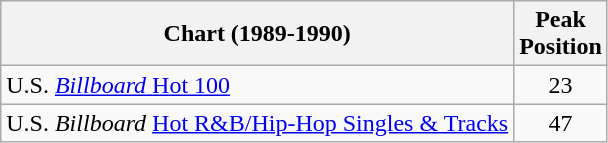<table class="wikitable">
<tr>
<th>Chart (1989-1990)</th>
<th>Peak<br>Position</th>
</tr>
<tr>
<td>U.S. <a href='#'><em>Billboard</em> Hot 100</a></td>
<td align="center">23</td>
</tr>
<tr>
<td>U.S. <em>Billboard</em> <a href='#'>Hot R&B/Hip-Hop Singles & Tracks</a></td>
<td align="center">47</td>
</tr>
</table>
